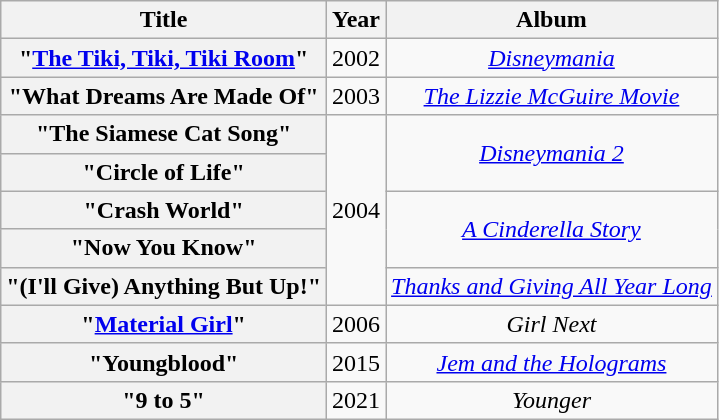<table class="wikitable plainrowheaders" style="text-align:center;">
<tr>
<th>Title</th>
<th>Year</th>
<th>Album</th>
</tr>
<tr>
<th scope = "row">"<a href='#'>The Tiki, Tiki, Tiki Room</a>"</th>
<td>2002</td>
<td><em><a href='#'>Disneymania</a></em></td>
</tr>
<tr>
<th scope = "row">"What Dreams Are Made Of"</th>
<td>2003</td>
<td><em><a href='#'>The Lizzie McGuire Movie</a></em></td>
</tr>
<tr>
<th scope = "row">"The Siamese Cat Song"<br></th>
<td rowspan="5">2004</td>
<td rowspan="2"><em><a href='#'>Disneymania 2</a></em></td>
</tr>
<tr>
<th scope = "row">"Circle of Life"<br></th>
</tr>
<tr>
<th scope = "row">"Crash World"</th>
<td rowspan="2"><em><a href='#'>A Cinderella Story</a></em></td>
</tr>
<tr>
<th scope = "row">"Now You Know"</th>
</tr>
<tr>
<th scope = "row">"(I'll Give) Anything But Up!"</th>
<td><em><a href='#'>Thanks and Giving All Year Long</a></em></td>
</tr>
<tr>
<th scope = "row">"<a href='#'>Material Girl</a>"<br></th>
<td>2006</td>
<td><em>Girl Next</em></td>
</tr>
<tr>
<th scope = "row">"Youngblood"<br></th>
<td>2015</td>
<td><em><a href='#'>Jem and the Holograms</a></em></td>
</tr>
<tr>
<th scope = "row">"9 to 5"<br></th>
<td>2021</td>
<td><em>Younger</em></td>
</tr>
</table>
